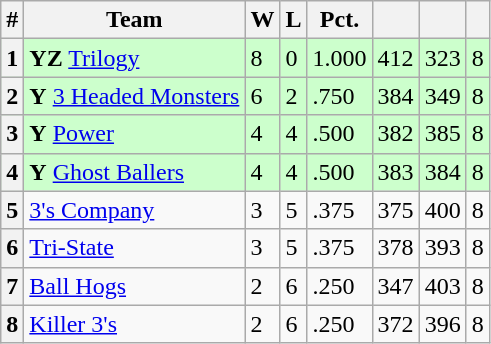<table class=wikitable>
<tr>
<th>#</th>
<th>Team</th>
<th>W</th>
<th>L</th>
<th>Pct.</th>
<th></th>
<th></th>
<th></th>
</tr>
<tr style="width:2.5em; background:#cfc;">
<th>1</th>
<td><strong>YZ</strong> <a href='#'>Trilogy</a></td>
<td>8</td>
<td>0</td>
<td>1.000</td>
<td>412</td>
<td>323</td>
<td>8</td>
</tr>
<tr style="width:2.5em; background:#cfc;">
<th>2</th>
<td><strong>Y</strong> <a href='#'>3 Headed Monsters</a></td>
<td>6</td>
<td>2</td>
<td>.750</td>
<td>384</td>
<td>349</td>
<td>8</td>
</tr>
<tr style="width:2.5em; background:#cfc;">
<th>3</th>
<td><strong>Y</strong> <a href='#'>Power</a></td>
<td>4</td>
<td>4</td>
<td>.500</td>
<td>382</td>
<td>385</td>
<td>8</td>
</tr>
<tr style="width:2.5em; background:#cfc;">
<th>4</th>
<td><strong>Y</strong> <a href='#'>Ghost Ballers</a></td>
<td>4</td>
<td>4</td>
<td>.500</td>
<td>383</td>
<td>384</td>
<td>8</td>
</tr>
<tr>
<th>5</th>
<td><a href='#'>3's Company</a></td>
<td>3</td>
<td>5</td>
<td>.375</td>
<td>375</td>
<td>400</td>
<td>8</td>
</tr>
<tr>
<th>6</th>
<td><a href='#'>Tri-State</a></td>
<td>3</td>
<td>5</td>
<td>.375</td>
<td>378</td>
<td>393</td>
<td>8</td>
</tr>
<tr>
<th>7</th>
<td><a href='#'>Ball Hogs</a></td>
<td>2</td>
<td>6</td>
<td>.250</td>
<td>347</td>
<td>403</td>
<td>8</td>
</tr>
<tr>
<th>8</th>
<td><a href='#'>Killer 3's</a></td>
<td>2</td>
<td>6</td>
<td>.250</td>
<td>372</td>
<td>396</td>
<td>8</td>
</tr>
</table>
